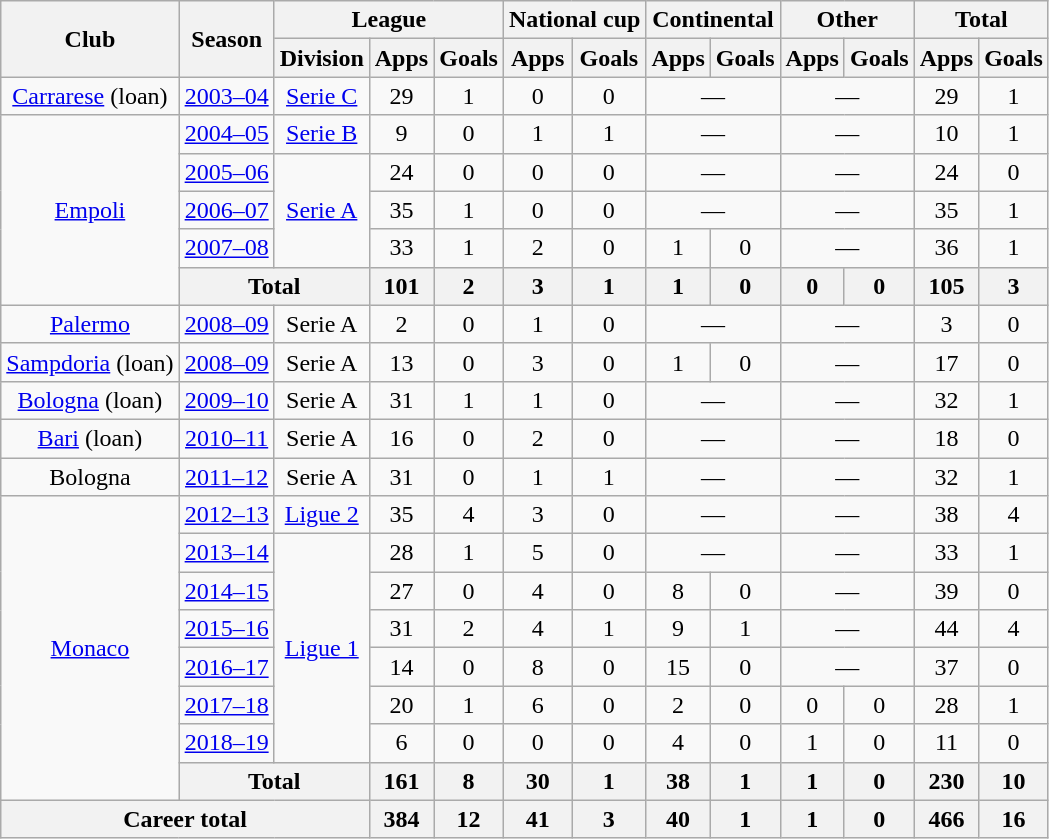<table class="wikitable" style="text-align:center">
<tr>
<th rowspan="2">Club</th>
<th rowspan="2">Season</th>
<th colspan="3">League</th>
<th colspan="2">National cup</th>
<th colspan="2">Continental</th>
<th colspan="2">Other</th>
<th colspan="2">Total</th>
</tr>
<tr>
<th>Division</th>
<th>Apps</th>
<th>Goals</th>
<th>Apps</th>
<th>Goals</th>
<th>Apps</th>
<th>Goals</th>
<th>Apps</th>
<th>Goals</th>
<th>Apps</th>
<th>Goals</th>
</tr>
<tr>
<td><a href='#'>Carrarese</a> (loan)</td>
<td><a href='#'>2003–04</a></td>
<td><a href='#'>Serie C</a></td>
<td>29</td>
<td>1</td>
<td>0</td>
<td>0</td>
<td colspan="2">—</td>
<td colspan="2">—</td>
<td>29</td>
<td>1</td>
</tr>
<tr>
<td rowspan="5"><a href='#'>Empoli</a></td>
<td><a href='#'>2004–05</a></td>
<td><a href='#'>Serie B</a></td>
<td>9</td>
<td>0</td>
<td>1</td>
<td>1</td>
<td colspan="2">—</td>
<td colspan="2">—</td>
<td>10</td>
<td>1</td>
</tr>
<tr>
<td><a href='#'>2005–06</a></td>
<td rowspan="3"><a href='#'>Serie A</a></td>
<td>24</td>
<td>0</td>
<td>0</td>
<td>0</td>
<td colspan="2">—</td>
<td colspan="2">—</td>
<td>24</td>
<td>0</td>
</tr>
<tr>
<td><a href='#'>2006–07</a></td>
<td>35</td>
<td>1</td>
<td>0</td>
<td>0</td>
<td colspan="2">—</td>
<td colspan="2">—</td>
<td>35</td>
<td>1</td>
</tr>
<tr>
<td><a href='#'>2007–08</a></td>
<td>33</td>
<td>1</td>
<td>2</td>
<td>0</td>
<td>1</td>
<td>0</td>
<td colspan="2">—</td>
<td>36</td>
<td>1</td>
</tr>
<tr>
<th colspan="2">Total</th>
<th>101</th>
<th>2</th>
<th>3</th>
<th>1</th>
<th>1</th>
<th>0</th>
<th>0</th>
<th>0</th>
<th>105</th>
<th>3</th>
</tr>
<tr>
<td><a href='#'>Palermo</a></td>
<td><a href='#'>2008–09</a></td>
<td>Serie A</td>
<td>2</td>
<td>0</td>
<td>1</td>
<td>0</td>
<td colspan="2">—</td>
<td colspan="2">—</td>
<td>3</td>
<td>0</td>
</tr>
<tr>
<td><a href='#'>Sampdoria</a> (loan)</td>
<td><a href='#'>2008–09</a></td>
<td>Serie A</td>
<td>13</td>
<td>0</td>
<td>3</td>
<td>0</td>
<td>1</td>
<td>0</td>
<td colspan="2">—</td>
<td>17</td>
<td>0</td>
</tr>
<tr>
<td><a href='#'>Bologna</a> (loan)</td>
<td><a href='#'>2009–10</a></td>
<td>Serie A</td>
<td>31</td>
<td>1</td>
<td>1</td>
<td>0</td>
<td colspan="2">—</td>
<td colspan="2">—</td>
<td>32</td>
<td>1</td>
</tr>
<tr>
<td><a href='#'>Bari</a> (loan)</td>
<td><a href='#'>2010–11</a></td>
<td>Serie A</td>
<td>16</td>
<td>0</td>
<td>2</td>
<td>0</td>
<td colspan="2">—</td>
<td colspan="2">—</td>
<td>18</td>
<td>0</td>
</tr>
<tr>
<td>Bologna</td>
<td><a href='#'>2011–12</a></td>
<td>Serie A</td>
<td>31</td>
<td>0</td>
<td>1</td>
<td>1</td>
<td colspan="2">—</td>
<td colspan="2">—</td>
<td>32</td>
<td>1</td>
</tr>
<tr>
<td rowspan="8"><a href='#'>Monaco</a></td>
<td><a href='#'>2012–13</a></td>
<td><a href='#'>Ligue 2</a></td>
<td>35</td>
<td>4</td>
<td>3</td>
<td>0</td>
<td colspan="2">—</td>
<td colspan="2">—</td>
<td>38</td>
<td>4</td>
</tr>
<tr>
<td><a href='#'>2013–14</a></td>
<td rowspan="6"><a href='#'>Ligue 1</a></td>
<td>28</td>
<td>1</td>
<td>5</td>
<td>0</td>
<td colspan="2">—</td>
<td colspan="2">—</td>
<td>33</td>
<td>1</td>
</tr>
<tr>
<td><a href='#'>2014–15</a></td>
<td>27</td>
<td>0</td>
<td>4</td>
<td>0</td>
<td>8</td>
<td>0</td>
<td colspan="2">—</td>
<td>39</td>
<td>0</td>
</tr>
<tr>
<td><a href='#'>2015–16</a></td>
<td>31</td>
<td>2</td>
<td>4</td>
<td>1</td>
<td>9</td>
<td>1</td>
<td colspan="2">—</td>
<td>44</td>
<td>4</td>
</tr>
<tr>
<td><a href='#'>2016–17</a></td>
<td>14</td>
<td>0</td>
<td>8</td>
<td>0</td>
<td>15</td>
<td>0</td>
<td colspan="2">—</td>
<td>37</td>
<td>0</td>
</tr>
<tr>
<td><a href='#'>2017–18</a></td>
<td>20</td>
<td>1</td>
<td>6</td>
<td>0</td>
<td>2</td>
<td>0</td>
<td>0</td>
<td>0</td>
<td>28</td>
<td>1</td>
</tr>
<tr>
<td><a href='#'>2018–19</a></td>
<td>6</td>
<td>0</td>
<td>0</td>
<td>0</td>
<td>4</td>
<td>0</td>
<td>1</td>
<td>0</td>
<td>11</td>
<td>0</td>
</tr>
<tr>
<th colspan="2">Total</th>
<th>161</th>
<th>8</th>
<th>30</th>
<th>1</th>
<th>38</th>
<th>1</th>
<th>1</th>
<th>0</th>
<th>230</th>
<th>10</th>
</tr>
<tr>
<th colspan="3">Career total</th>
<th>384</th>
<th>12</th>
<th>41</th>
<th>3</th>
<th>40</th>
<th>1</th>
<th>1</th>
<th>0</th>
<th>466</th>
<th>16</th>
</tr>
</table>
